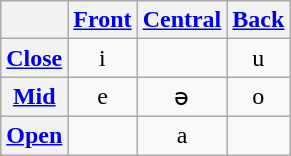<table class="wikitable" style="text-align: center;">
<tr>
<th></th>
<th><a href='#'>Front</a></th>
<th><a href='#'>Central</a></th>
<th><a href='#'>Back</a></th>
</tr>
<tr>
<th><a href='#'>Close</a></th>
<td>i </td>
<td></td>
<td>u </td>
</tr>
<tr>
<th><a href='#'>Mid</a></th>
<td>e </td>
<td>ə </td>
<td>o </td>
</tr>
<tr>
<th><a href='#'>Open</a></th>
<td></td>
<td>a </td>
<td></td>
</tr>
</table>
